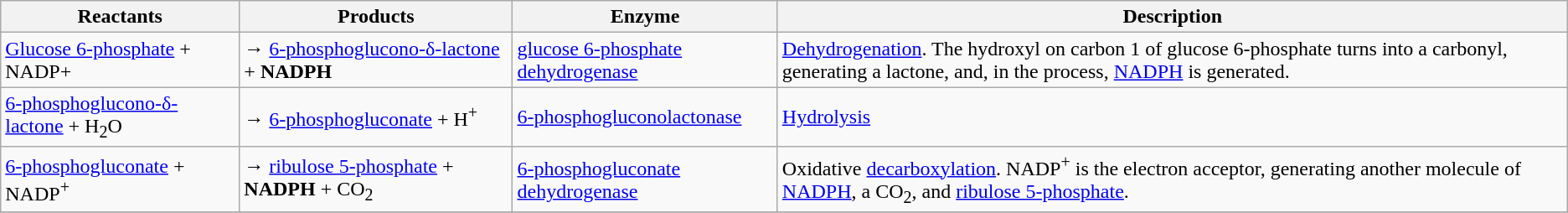<table class="wikitable">
<tr>
<th>Reactants</th>
<th>Products</th>
<th>Enzyme</th>
<th>Description</th>
</tr>
<tr>
<td><a href='#'>Glucose 6-phosphate</a> + NADP+</td>
<td>→ <a href='#'>6-phosphoglucono-δ-lactone</a> + <strong>NADPH</strong></td>
<td><a href='#'>glucose 6-phosphate dehydrogenase</a></td>
<td><a href='#'>Dehydrogenation</a>. The hydroxyl on carbon 1 of glucose 6-phosphate turns into a carbonyl, generating a lactone, and, in the process, <a href='#'>NADPH</a> is generated.</td>
</tr>
<tr>
<td><a href='#'>6-phosphoglucono-δ-lactone</a> + H<sub>2</sub>O</td>
<td>→ <a href='#'>6-phosphogluconate</a> + H<sup>+</sup></td>
<td><a href='#'>6-phosphogluconolactonase</a></td>
<td><a href='#'>Hydrolysis</a></td>
</tr>
<tr>
<td><a href='#'>6-phosphogluconate</a> + NADP<sup>+</sup></td>
<td>→ <a href='#'>ribulose 5-phosphate</a> + <strong>NADPH</strong> + CO<sub>2</sub></td>
<td><a href='#'>6-phosphogluconate dehydrogenase</a></td>
<td>Oxidative <a href='#'>decarboxylation</a>. NADP<sup>+</sup> is the electron acceptor, generating another molecule of <a href='#'>NADPH</a>, a CO<sub>2</sub>, and <a href='#'>ribulose 5-phosphate</a>.</td>
</tr>
<tr>
</tr>
</table>
